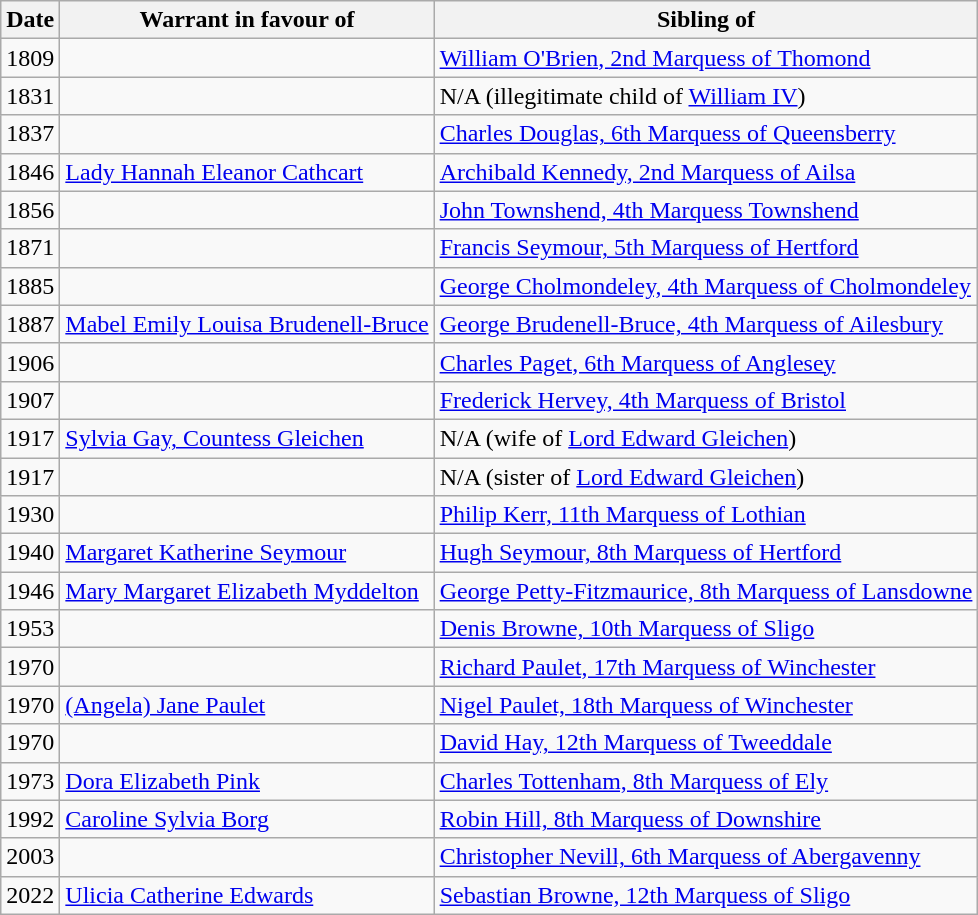<table class="wikitable">
<tr>
<th>Date</th>
<th>Warrant in favour of</th>
<th>Sibling of</th>
</tr>
<tr>
<td>1809</td>
<td></td>
<td><a href='#'>William O'Brien, 2nd Marquess of Thomond</a></td>
</tr>
<tr>
<td>1831</td>
<td></td>
<td>N/A (illegitimate child of <a href='#'>William IV</a>)</td>
</tr>
<tr>
<td>1837</td>
<td></td>
<td><a href='#'>Charles Douglas, 6th Marquess of Queensberry</a></td>
</tr>
<tr>
<td>1846</td>
<td><a href='#'>Lady Hannah Eleanor Cathcart</a></td>
<td><a href='#'>Archibald Kennedy, 2nd Marquess of Ailsa</a></td>
</tr>
<tr>
<td>1856</td>
<td></td>
<td><a href='#'>John Townshend, 4th Marquess Townshend</a></td>
</tr>
<tr>
<td>1871</td>
<td></td>
<td><a href='#'>Francis Seymour, 5th Marquess of Hertford</a></td>
</tr>
<tr>
<td>1885</td>
<td></td>
<td><a href='#'>George Cholmondeley, 4th Marquess of Cholmondeley</a></td>
</tr>
<tr>
<td>1887</td>
<td><a href='#'>Mabel Emily Louisa Brudenell-Bruce</a></td>
<td><a href='#'>George Brudenell-Bruce, 4th Marquess of Ailesbury</a></td>
</tr>
<tr>
<td>1906</td>
<td></td>
<td><a href='#'>Charles Paget, 6th Marquess of Anglesey</a></td>
</tr>
<tr>
<td>1907</td>
<td></td>
<td><a href='#'>Frederick Hervey, 4th Marquess of Bristol</a></td>
</tr>
<tr>
<td>1917</td>
<td><a href='#'>Sylvia Gay, Countess Gleichen</a></td>
<td>N/A (wife of <a href='#'>Lord Edward Gleichen</a>)</td>
</tr>
<tr>
<td>1917</td>
<td></td>
<td>N/A (sister of <a href='#'>Lord Edward Gleichen</a>)</td>
</tr>
<tr>
<td>1930</td>
<td></td>
<td><a href='#'>Philip Kerr, 11th Marquess of Lothian</a></td>
</tr>
<tr>
<td>1940</td>
<td><a href='#'>Margaret Katherine Seymour</a></td>
<td><a href='#'>Hugh Seymour, 8th Marquess of Hertford</a></td>
</tr>
<tr>
<td>1946</td>
<td><a href='#'>Mary Margaret Elizabeth Myddelton</a></td>
<td><a href='#'>George Petty-Fitzmaurice, 8th Marquess of Lansdowne</a></td>
</tr>
<tr>
<td>1953</td>
<td></td>
<td><a href='#'>Denis Browne, 10th Marquess of Sligo</a></td>
</tr>
<tr>
<td>1970</td>
<td></td>
<td><a href='#'>Richard Paulet, 17th Marquess of Winchester</a></td>
</tr>
<tr>
<td>1970</td>
<td><a href='#'>(Angela) Jane Paulet</a></td>
<td><a href='#'>Nigel Paulet, 18th Marquess of Winchester</a></td>
</tr>
<tr>
<td>1970</td>
<td></td>
<td><a href='#'>David Hay, 12th Marquess of Tweeddale</a></td>
</tr>
<tr>
<td>1973</td>
<td><a href='#'>Dora Elizabeth Pink</a></td>
<td><a href='#'>Charles Tottenham, 8th Marquess of Ely</a></td>
</tr>
<tr>
<td>1992</td>
<td><a href='#'>Caroline Sylvia Borg</a></td>
<td><a href='#'>Robin Hill, 8th Marquess of Downshire</a></td>
</tr>
<tr>
<td>2003</td>
<td></td>
<td><a href='#'>Christopher Nevill, 6th Marquess of Abergavenny</a></td>
</tr>
<tr>
<td>2022</td>
<td><a href='#'>Ulicia Catherine Edwards</a></td>
<td><a href='#'>Sebastian Browne, 12th Marquess of Sligo</a></td>
</tr>
</table>
